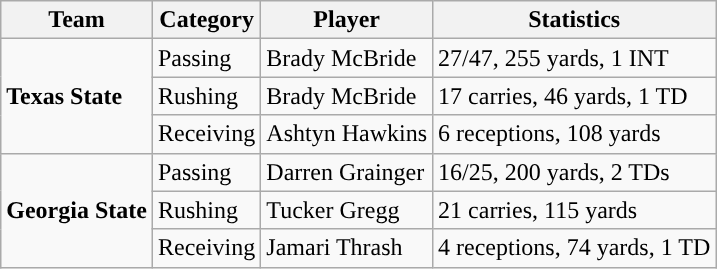<table class="wikitable" style="float: left;">
<tr>
<th>Team</th>
<th>Category</th>
<th>Player</th>
<th>Statistics</th>
</tr>
<tr>
<td rowspan=3><strong>Texas State</strong></td>
<td>Passing</td>
<td>Brady McBride</td>
<td>27/47, 255 yards, 1 INT</td>
</tr>
<tr>
<td>Rushing</td>
<td>Brady McBride</td>
<td>17 carries, 46 yards, 1 TD</td>
</tr>
<tr>
<td>Receiving</td>
<td>Ashtyn Hawkins</td>
<td>6 receptions, 108 yards</td>
</tr>
<tr>
<td rowspan=3><strong>Georgia State</strong></td>
<td>Passing</td>
<td>Darren Grainger</td>
<td>16/25, 200 yards, 2 TDs</td>
</tr>
<tr>
<td>Rushing</td>
<td>Tucker Gregg</td>
<td>21 carries, 115 yards</td>
</tr>
<tr>
<td>Receiving</td>
<td>Jamari Thrash</td>
<td>4 receptions, 74 yards, 1 TD</td>
</tr>
</table>
